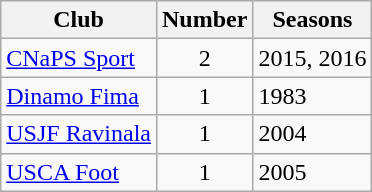<table class="wikitable sortable">
<tr>
<th>Club</th>
<th>Number</th>
<th>Seasons</th>
</tr>
<tr>
<td><a href='#'>CNaPS Sport</a></td>
<td style="text-align:center">2</td>
<td>2015, 2016</td>
</tr>
<tr>
<td><a href='#'>Dinamo Fima</a></td>
<td style="text-align:center">1</td>
<td>1983</td>
</tr>
<tr>
<td><a href='#'>USJF Ravinala</a></td>
<td style="text-align:center">1</td>
<td>2004</td>
</tr>
<tr>
<td><a href='#'>USCA Foot</a></td>
<td style="text-align:center">1</td>
<td>2005</td>
</tr>
</table>
